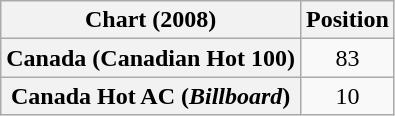<table class="wikitable plainrowheaders" style="text-align:center">
<tr>
<th scope="col">Chart (2008)</th>
<th scope="col">Position</th>
</tr>
<tr>
<th scope="row">Canada (Canadian Hot 100)</th>
<td>83</td>
</tr>
<tr>
<th scope="row">Canada Hot AC (<em>Billboard</em>)</th>
<td>10</td>
</tr>
</table>
